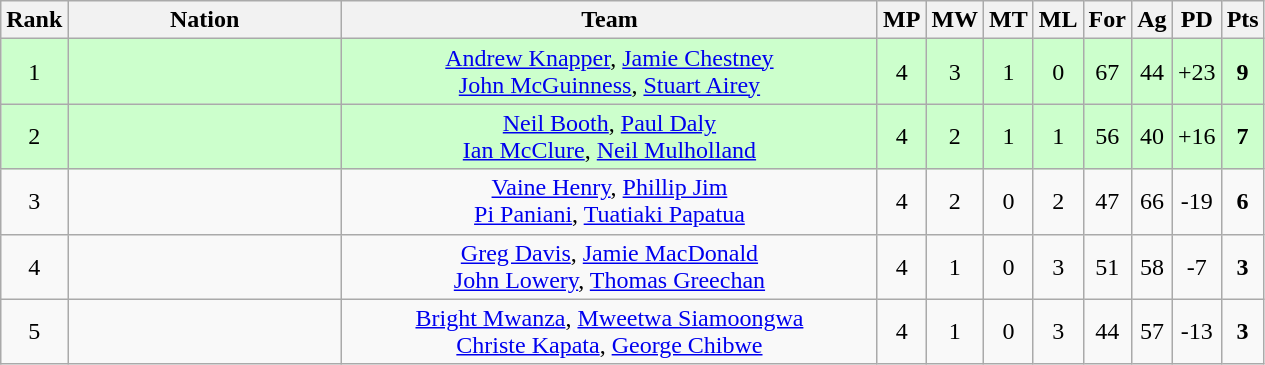<table class=wikitable style="text-align:center">
<tr>
<th width=20>Rank</th>
<th width=175>Nation</th>
<th width=350>Team</th>
<th width=20>MP</th>
<th width=20>MW</th>
<th width=20>MT</th>
<th width=20>ML</th>
<th width=20>For</th>
<th width=20>Ag</th>
<th width=20>PD</th>
<th width=20>Pts</th>
</tr>
<tr bgcolor="#ccffcc">
<td>1</td>
<td align=left><strong></strong></td>
<td><a href='#'>Andrew Knapper</a>, <a href='#'>Jamie Chestney</a><br> <a href='#'>John McGuinness</a>, <a href='#'>Stuart Airey</a></td>
<td>4</td>
<td>3</td>
<td>1</td>
<td>0</td>
<td>67</td>
<td>44</td>
<td>+23</td>
<td><strong>9</strong></td>
</tr>
<tr bgcolor="#ccffcc">
<td>2</td>
<td align=left><strong></strong></td>
<td><a href='#'>Neil Booth</a>, <a href='#'>Paul Daly</a><br><a href='#'>Ian McClure</a>, <a href='#'>Neil Mulholland</a></td>
<td>4</td>
<td>2</td>
<td>1</td>
<td>1</td>
<td>56</td>
<td>40</td>
<td>+16</td>
<td><strong>7</strong></td>
</tr>
<tr>
<td>3</td>
<td align=left></td>
<td><a href='#'>Vaine Henry</a>, <a href='#'>Phillip Jim</a><br><a href='#'>Pi Paniani</a>, <a href='#'>Tuatiaki Papatua</a></td>
<td>4</td>
<td>2</td>
<td>0</td>
<td>2</td>
<td>47</td>
<td>66</td>
<td>-19</td>
<td><strong>6</strong></td>
</tr>
<tr>
<td>4</td>
<td align=left></td>
<td><a href='#'>Greg Davis</a>, <a href='#'>Jamie MacDonald</a><br><a href='#'>John Lowery</a>, <a href='#'>Thomas Greechan</a></td>
<td>4</td>
<td>1</td>
<td>0</td>
<td>3</td>
<td>51</td>
<td>58</td>
<td>-7</td>
<td><strong>3</strong></td>
</tr>
<tr>
<td>5</td>
<td align=left></td>
<td><a href='#'>Bright Mwanza</a>, <a href='#'>Mweetwa Siamoongwa</a><br><a href='#'>Christe Kapata</a>, <a href='#'>George Chibwe</a></td>
<td>4</td>
<td>1</td>
<td>0</td>
<td>3</td>
<td>44</td>
<td>57</td>
<td>-13</td>
<td><strong>3</strong></td>
</tr>
</table>
